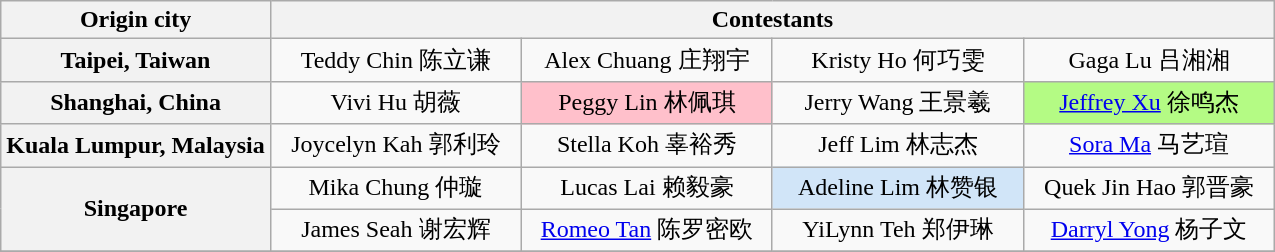<table class="wikitable" style="text-align:center">
<tr>
<th scope="col">Origin city</th>
<th scope="col" colspan="4">Contestants</th>
</tr>
<tr>
<th scope="row">Taipei, Taiwan</th>
<td style="width:160px;">Teddy Chin 陈立谦</td>
<td style="width:160px;">Alex Chuang 庄翔宇</td>
<td style="width:160px;">Kristy Ho 何巧雯</td>
<td style="width:160px;">Gaga Lu 吕湘湘</td>
</tr>
<tr>
<th scope="row">Shanghai, China</th>
<td>Vivi Hu 胡薇</td>
<td style="background:pink;">Peggy Lin 林佩琪</td>
<td>Jerry Wang 王景羲</td>
<td style="background:#B4FB84;"><a href='#'>Jeffrey Xu</a> 徐鸣杰</td>
</tr>
<tr>
<th scope="row">Kuala Lumpur, Malaysia</th>
<td>Joycelyn Kah 郭利玲</td>
<td>Stella Koh 辜裕秀</td>
<td>Jeff Lim 林志杰</td>
<td><a href='#'>Sora Ma</a> 马艺瑄</td>
</tr>
<tr>
<th rowspan=2 scope="row">Singapore</th>
<td>Mika Chung 仲璇</td>
<td>Lucas Lai 赖毅豪</td>
<td style="background:#d1e5f8;">Adeline Lim 林赞银</td>
<td>Quek Jin Hao 郭晋豪</td>
</tr>
<tr>
<td>James Seah 谢宏辉</td>
<td><a href='#'>Romeo Tan</a> 陈罗密欧</td>
<td>YiLynn Teh 郑伊琳</td>
<td><a href='#'>Darryl Yong</a> 杨子文</td>
</tr>
<tr>
</tr>
</table>
